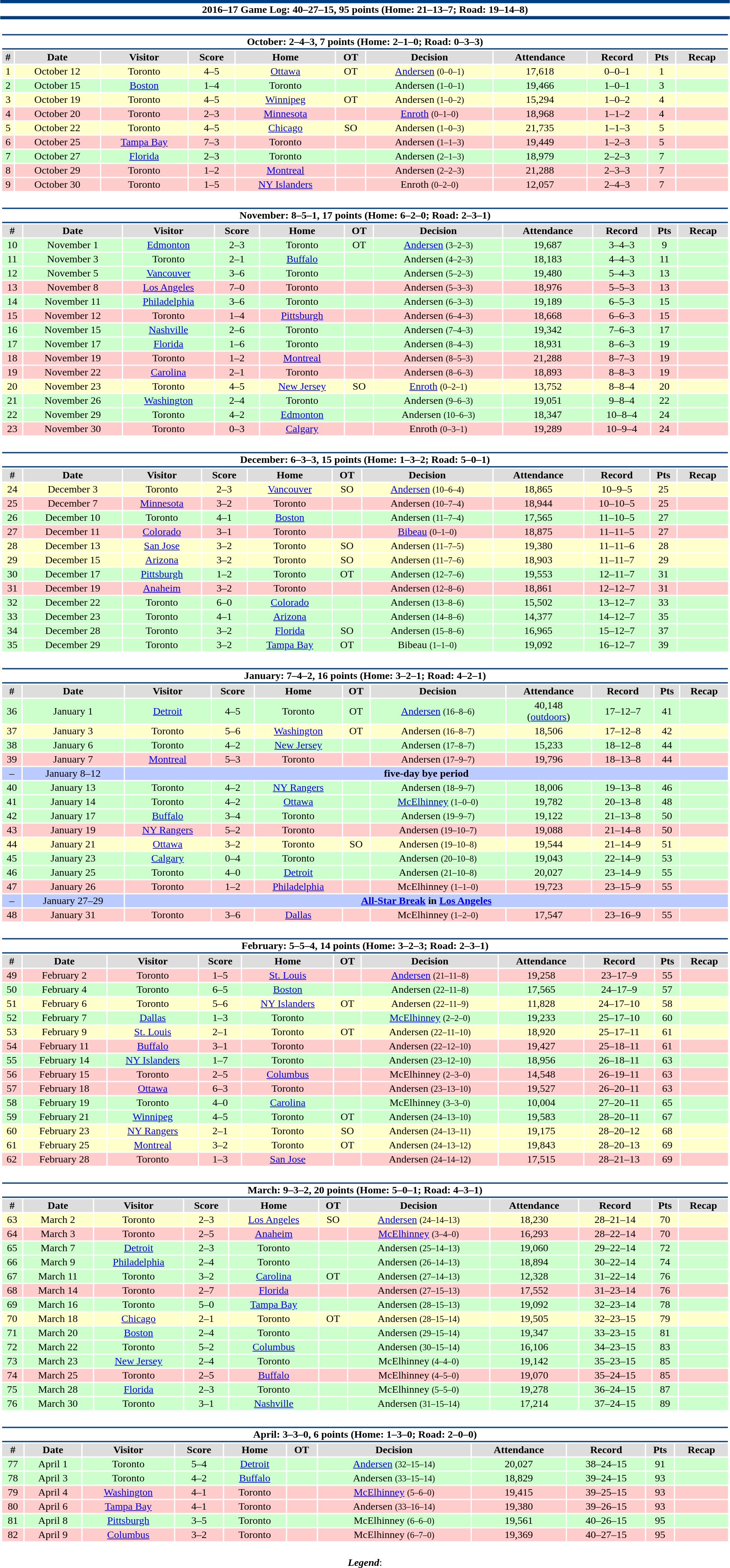<table class="toccolours" style="width:90%; clear:both; margin:1.5em auto; text-align:center;">
<tr>
<th colspan="12" style="background:#fff; border-top:#013E7F 5px solid; border-bottom:#013E7F 5px solid;">2016–17 Game Log: 40–27–15, 95 points (Home: 21–13–7; Road: 19–14–8)</th>
</tr>
<tr>
<td colspan=12><br><table class="toccolours collapsible collapsed" style="width:100%;">
<tr>
<th colspan="12" style="background:#fff; border-top:#013E7F 2px solid; border-bottom:#013E7F 2px solid;">October: 2–4–3, 7 points (Home: 2–1–0; Road: 0–3–3)</th>
</tr>
<tr style="background:#ddd;">
<th>#</th>
<th>Date</th>
<th>Visitor</th>
<th>Score</th>
<th>Home</th>
<th>OT</th>
<th>Decision</th>
<th>Attendance</th>
<th>Record</th>
<th>Pts</th>
<th>Recap</th>
</tr>
<tr style="background:#ffc;">
<td>1</td>
<td>October 12</td>
<td>Toronto</td>
<td>4–5</td>
<td><a href='#'>Ottawa</a></td>
<td>OT</td>
<td><a href='#'>Andersen</a> <small>(0–0–1)</small></td>
<td>17,618</td>
<td>0–0–1</td>
<td>1</td>
<td></td>
</tr>
<tr style="background:#cfc;">
<td>2</td>
<td>October 15</td>
<td><a href='#'>Boston</a></td>
<td>1–4</td>
<td>Toronto</td>
<td></td>
<td>Andersen <small>(1–0–1)</small></td>
<td>19,466</td>
<td>1–0–1</td>
<td>3</td>
<td></td>
</tr>
<tr style="background:#ffc;">
<td>3</td>
<td>October 19</td>
<td>Toronto</td>
<td>4–5</td>
<td><a href='#'>Winnipeg</a></td>
<td>OT</td>
<td>Andersen <small>(1–0–2)</small></td>
<td>15,294</td>
<td>1–0–2</td>
<td>4</td>
<td></td>
</tr>
<tr style="background:#fcc;">
<td>4</td>
<td>October 20</td>
<td>Toronto</td>
<td>2–3</td>
<td><a href='#'>Minnesota</a></td>
<td></td>
<td><a href='#'>Enroth</a> <small>(0–1–0)</small></td>
<td>18,968</td>
<td>1–1–2</td>
<td>4</td>
<td></td>
</tr>
<tr style="background:#ffc;">
<td>5</td>
<td>October 22</td>
<td>Toronto</td>
<td>4–5</td>
<td><a href='#'>Chicago</a></td>
<td>SO</td>
<td>Andersen <small>(1–0–3)</small></td>
<td>21,735</td>
<td>1–1–3</td>
<td>5</td>
<td></td>
</tr>
<tr style="background:#fcc;">
<td>6</td>
<td>October 25</td>
<td><a href='#'>Tampa Bay</a></td>
<td>7–3</td>
<td>Toronto</td>
<td></td>
<td>Andersen <small>(1–1–3)</small></td>
<td>19,449</td>
<td>1–2–3</td>
<td>5</td>
<td></td>
</tr>
<tr style="background:#cfc;">
<td>7</td>
<td>October 27</td>
<td><a href='#'>Florida</a></td>
<td>2–3</td>
<td>Toronto</td>
<td></td>
<td>Andersen <small>(2–1–3)</small></td>
<td>18,979</td>
<td>2–2–3</td>
<td>7</td>
<td></td>
</tr>
<tr style="background:#fcc;">
<td>8</td>
<td>October 29</td>
<td>Toronto</td>
<td>1–2</td>
<td><a href='#'>Montreal</a></td>
<td></td>
<td>Andersen <small>(2–2–3)</small></td>
<td>21,288</td>
<td>2–3–3</td>
<td>7</td>
<td></td>
</tr>
<tr style="background:#fcc;">
<td>9</td>
<td>October 30</td>
<td>Toronto</td>
<td>1–5</td>
<td><a href='#'>NY Islanders</a></td>
<td></td>
<td>Enroth <small>(0–2–0)</small></td>
<td>12,057</td>
<td>2–4–3</td>
<td>7</td>
<td></td>
</tr>
</table>
</td>
</tr>
<tr>
<td colspan=12><br><table class="toccolours collapsible collapsed" style="width:100%;">
<tr>
<th colspan="12" style="background:#fff; border-top:#013E7F 2px solid; border-bottom:#013E7F 2px solid;">November: 8–5–1, 17 points (Home: 6–2–0; Road: 2–3–1)</th>
</tr>
<tr style="background:#ddd;">
<th>#</th>
<th>Date</th>
<th>Visitor</th>
<th>Score</th>
<th>Home</th>
<th>OT</th>
<th>Decision</th>
<th>Attendance</th>
<th>Record</th>
<th>Pts</th>
<th>Recap</th>
</tr>
<tr style="background:#cfc;">
<td>10</td>
<td>November 1</td>
<td><a href='#'>Edmonton</a></td>
<td>2–3</td>
<td>Toronto</td>
<td>OT</td>
<td><a href='#'>Andersen</a> <small>(3–2–3)</small></td>
<td>19,687</td>
<td>3–4–3</td>
<td>9</td>
<td></td>
</tr>
<tr style="background:#cfc;">
<td>11</td>
<td>November 3</td>
<td>Toronto</td>
<td>2–1</td>
<td><a href='#'>Buffalo</a></td>
<td></td>
<td>Andersen <small>(4–2–3)</small></td>
<td>18,183</td>
<td>4–4–3</td>
<td>11</td>
<td></td>
</tr>
<tr style="background:#cfc;">
<td>12</td>
<td>November 5</td>
<td><a href='#'>Vancouver</a></td>
<td>3–6</td>
<td>Toronto</td>
<td></td>
<td>Andersen <small>(5–2–3)</small></td>
<td>19,480</td>
<td>5–4–3</td>
<td>13</td>
<td></td>
</tr>
<tr style="background:#fcc;">
<td>13</td>
<td>November 8</td>
<td><a href='#'>Los Angeles</a></td>
<td>7–0</td>
<td>Toronto</td>
<td></td>
<td>Andersen <small>(5–3–3)</small></td>
<td>18,976</td>
<td>5–5–3</td>
<td>13</td>
<td></td>
</tr>
<tr style="background:#cfc;">
<td>14</td>
<td>November 11</td>
<td><a href='#'>Philadelphia</a></td>
<td>3–6</td>
<td>Toronto</td>
<td></td>
<td>Andersen <small>(6–3–3)</small></td>
<td>19,189</td>
<td>6–5–3</td>
<td>15</td>
<td></td>
</tr>
<tr style="background:#fcc;">
<td>15</td>
<td>November 12</td>
<td>Toronto</td>
<td>1–4</td>
<td><a href='#'>Pittsburgh</a></td>
<td></td>
<td>Andersen <small>(6–4–3)</small></td>
<td>18,668</td>
<td>6–6–3</td>
<td>15</td>
<td></td>
</tr>
<tr style="background:#cfc;">
<td>16</td>
<td>November 15</td>
<td><a href='#'>Nashville</a></td>
<td>2–6</td>
<td>Toronto</td>
<td></td>
<td>Andersen <small>(7–4–3)</small></td>
<td>19,342</td>
<td>7–6–3</td>
<td>17</td>
<td></td>
</tr>
<tr style="background:#cfc;">
<td>17</td>
<td>November 17</td>
<td><a href='#'>Florida</a></td>
<td>1–6</td>
<td>Toronto</td>
<td></td>
<td>Andersen <small>(8–4–3)</small></td>
<td>18,931</td>
<td>8–6–3</td>
<td>19</td>
<td></td>
</tr>
<tr style="background:#fcc;">
<td>18</td>
<td>November 19</td>
<td>Toronto</td>
<td>1–2</td>
<td><a href='#'>Montreal</a></td>
<td></td>
<td>Andersen <small>(8–5–3)</small></td>
<td>21,288</td>
<td>8–7–3</td>
<td>19</td>
<td></td>
</tr>
<tr style="background:#fcc;">
<td>19</td>
<td>November 22</td>
<td><a href='#'>Carolina</a></td>
<td>2–1</td>
<td>Toronto</td>
<td></td>
<td>Andersen <small>(8–6–3)</small></td>
<td>18,893</td>
<td>8–8–3</td>
<td>19</td>
<td></td>
</tr>
<tr style="background:#ffc;">
<td>20</td>
<td>November 23</td>
<td>Toronto</td>
<td>4–5</td>
<td><a href='#'>New Jersey</a></td>
<td>SO</td>
<td><a href='#'>Enroth</a> <small>(0–2–1)</small></td>
<td>13,752</td>
<td>8–8–4</td>
<td>20</td>
<td></td>
</tr>
<tr style="background:#cfc;">
<td>21</td>
<td>November 26</td>
<td><a href='#'>Washington</a></td>
<td>2–4</td>
<td>Toronto</td>
<td></td>
<td>Andersen <small>(9–6–3)</small></td>
<td>19,051</td>
<td>9–8–4</td>
<td>22</td>
<td></td>
</tr>
<tr style="background:#cfc;">
<td>22</td>
<td>November 29</td>
<td>Toronto</td>
<td>4–2</td>
<td><a href='#'>Edmonton</a></td>
<td></td>
<td>Andersen <small>(10–6–3)</small></td>
<td>18,347</td>
<td>10–8–4</td>
<td>24</td>
<td></td>
</tr>
<tr style="background:#fcc;">
<td>23</td>
<td>November 30</td>
<td>Toronto</td>
<td>0–3</td>
<td><a href='#'>Calgary</a></td>
<td></td>
<td>Enroth <small>(0–3–1)</small></td>
<td>19,289</td>
<td>10–9–4</td>
<td>24</td>
<td></td>
</tr>
</table>
</td>
</tr>
<tr>
<td colspan=12><br><table class="toccolours collapsible collapsed" style="width:100%;">
<tr>
<th colspan="12" style="background:#fff; border-top:#013E7F 2px solid; border-bottom:#013E7F 2px solid;">December: 6–3–3, 15 points (Home: 1–3–2; Road: 5–0–1)</th>
</tr>
<tr style="background:#ddd;">
<th>#</th>
<th>Date</th>
<th>Visitor</th>
<th>Score</th>
<th>Home</th>
<th>OT</th>
<th>Decision</th>
<th>Attendance</th>
<th>Record</th>
<th>Pts</th>
<th>Recap</th>
</tr>
<tr style="background:#ffc;">
<td>24</td>
<td>December 3</td>
<td>Toronto</td>
<td>2–3</td>
<td><a href='#'>Vancouver</a></td>
<td>SO</td>
<td><a href='#'>Andersen</a> <small>(10–6–4)</small></td>
<td>18,865</td>
<td>10–9–5</td>
<td>25</td>
<td></td>
</tr>
<tr style="background:#fcc;">
<td>25</td>
<td>December 7</td>
<td><a href='#'>Minnesota</a></td>
<td>3–2</td>
<td>Toronto</td>
<td></td>
<td>Andersen <small>(10–7–4)</small></td>
<td>18,944</td>
<td>10–10–5</td>
<td>25</td>
<td></td>
</tr>
<tr style="background:#cfc;">
<td>26</td>
<td>December 10</td>
<td>Toronto</td>
<td>4–1</td>
<td><a href='#'>Boston</a></td>
<td></td>
<td>Andersen <small>(11–7–4)</small></td>
<td>17,565</td>
<td>11–10–5</td>
<td>27</td>
<td></td>
</tr>
<tr style="background:#fcc;">
<td>27</td>
<td>December 11</td>
<td><a href='#'>Colorado</a></td>
<td>3–1</td>
<td>Toronto</td>
<td></td>
<td><a href='#'>Bibeau</a> <small>(0–1–0)</small></td>
<td>18,875</td>
<td>11–11–5</td>
<td>27</td>
<td></td>
</tr>
<tr style="background:#ffc;">
<td>28</td>
<td>December 13</td>
<td><a href='#'>San Jose</a></td>
<td>3–2</td>
<td>Toronto</td>
<td>SO</td>
<td>Andersen <small>(11–7–5)</small></td>
<td>19,380</td>
<td>11–11–6</td>
<td>28</td>
<td></td>
</tr>
<tr style="background:#ffc;">
<td>29</td>
<td>December 15</td>
<td><a href='#'>Arizona</a></td>
<td>3–2</td>
<td>Toronto</td>
<td>SO</td>
<td>Andersen <small>(11–7–6)</small></td>
<td>18,903</td>
<td>11–11–7</td>
<td>29</td>
<td></td>
</tr>
<tr style="background:#cfc;">
<td>30</td>
<td>December 17</td>
<td><a href='#'>Pittsburgh</a></td>
<td>1–2</td>
<td>Toronto</td>
<td>OT</td>
<td>Andersen <small>(12–7–6)</small></td>
<td>19,553</td>
<td>12–11–7</td>
<td>31</td>
<td></td>
</tr>
<tr style="background:#fcc;">
<td>31</td>
<td>December 19</td>
<td><a href='#'>Anaheim</a></td>
<td>3–2</td>
<td>Toronto</td>
<td></td>
<td>Andersen <small>(12–8–6)</small></td>
<td>18,861</td>
<td>12–12–7</td>
<td>31</td>
<td></td>
</tr>
<tr style="background:#cfc;">
<td>32</td>
<td>December 22</td>
<td>Toronto</td>
<td>6–0</td>
<td><a href='#'>Colorado</a></td>
<td></td>
<td>Andersen <small>(13–8–6)</small></td>
<td>15,502</td>
<td>13–12–7</td>
<td>33</td>
<td></td>
</tr>
<tr style="background:#cfc;">
<td>33</td>
<td>December 23</td>
<td>Toronto</td>
<td>4–1</td>
<td><a href='#'>Arizona</a></td>
<td></td>
<td>Andersen <small>(14–8–6)</small></td>
<td>14,377</td>
<td>14–12–7</td>
<td>35</td>
<td></td>
</tr>
<tr style="background:#cfc;">
<td>34</td>
<td>December 28</td>
<td>Toronto</td>
<td>3–2</td>
<td><a href='#'>Florida</a></td>
<td>SO</td>
<td>Andersen <small>(15–8–6)</small></td>
<td>16,965</td>
<td>15–12–7</td>
<td>37</td>
<td></td>
</tr>
<tr style="background:#cfc;">
<td>35</td>
<td>December 29</td>
<td>Toronto</td>
<td>3–2</td>
<td><a href='#'>Tampa Bay</a></td>
<td>OT</td>
<td>Bibeau <small>(1–1–0)</small></td>
<td>19,092</td>
<td>16–12–7</td>
<td>39</td>
<td></td>
</tr>
</table>
</td>
</tr>
<tr>
<td colspan=12><br><table class="toccolours collapsible collapsed" style="width:100%;">
<tr>
<th colspan="12" style="background:#fff; border-top:#013E7F 2px solid; border-bottom:#013E7F 2px solid;">January: 7–4–2, 16 points (Home: 3–2–1; Road: 4–2–1)</th>
</tr>
<tr style="background:#ddd;">
<th>#</th>
<th>Date</th>
<th>Visitor</th>
<th>Score</th>
<th>Home</th>
<th>OT</th>
<th>Decision</th>
<th>Attendance</th>
<th>Record</th>
<th>Pts</th>
<th>Recap</th>
</tr>
<tr style="background:#cfc;">
<td>36</td>
<td>January 1</td>
<td><a href='#'>Detroit</a></td>
<td>4–5</td>
<td>Toronto</td>
<td>OT</td>
<td><a href='#'>Andersen</a> <small>(16–8–6)</small></td>
<td>40,148<br>(<a href='#'>outdoors</a>)</td>
<td>17–12–7</td>
<td>41</td>
<td></td>
</tr>
<tr style="background:#ffc;">
<td>37</td>
<td>January 3</td>
<td>Toronto</td>
<td>5–6</td>
<td><a href='#'>Washington</a></td>
<td>OT</td>
<td>Andersen <small>(16–8–7)</small></td>
<td>18,506</td>
<td>17–12–8</td>
<td>42</td>
<td></td>
</tr>
<tr style="background:#cfc;">
<td>38</td>
<td>January 6</td>
<td>Toronto</td>
<td>4–2</td>
<td><a href='#'>New Jersey</a></td>
<td></td>
<td>Andersen <small>(17–8–7)</small></td>
<td>15,233</td>
<td>18–12–8</td>
<td>44</td>
<td></td>
</tr>
<tr style="background:#fcc;">
<td>39</td>
<td>January 7</td>
<td><a href='#'>Montreal</a></td>
<td>5–3</td>
<td>Toronto</td>
<td></td>
<td>Andersen <small>(17–9–7)</small></td>
<td>19,796</td>
<td>18–13–8</td>
<td>44</td>
<td></td>
</tr>
<tr style="background:#bbcaff;">
<td>–</td>
<td>January 8–12</td>
<td colspan="10"><strong>five-day bye period</strong></td>
</tr>
<tr style="background:#cfc;">
<td>40</td>
<td>January 13</td>
<td>Toronto</td>
<td>4–2</td>
<td><a href='#'>NY Rangers</a></td>
<td></td>
<td>Andersen <small>(18–9–7)</small></td>
<td>18,006</td>
<td>19–13–8</td>
<td>46</td>
<td></td>
</tr>
<tr style="background:#cfc;">
<td>41</td>
<td>January 14</td>
<td>Toronto</td>
<td>4–2</td>
<td><a href='#'>Ottawa</a></td>
<td></td>
<td><a href='#'>McElhinney</a> <small>(1–0–0)</small></td>
<td>19,782</td>
<td>20–13–8</td>
<td>48</td>
<td></td>
</tr>
<tr style="background:#cfc;">
<td>42</td>
<td>January 17</td>
<td><a href='#'>Buffalo</a></td>
<td>3–4</td>
<td>Toronto</td>
<td></td>
<td>Andersen <small>(19–9–7)</small></td>
<td>19,122</td>
<td>21–13–8</td>
<td>50</td>
<td></td>
</tr>
<tr style="background:#fcc;">
<td>43</td>
<td>January 19</td>
<td><a href='#'>NY Rangers</a></td>
<td>5–2</td>
<td>Toronto</td>
<td></td>
<td>Andersen <small>(19–10–7)</small></td>
<td>19,088</td>
<td>21–14–8</td>
<td>50</td>
<td></td>
</tr>
<tr style="background:#ffc;">
<td>44</td>
<td>January 21</td>
<td><a href='#'>Ottawa</a></td>
<td>3–2</td>
<td>Toronto</td>
<td>SO</td>
<td>Andersen <small>(19–10–8)</small></td>
<td>19,544</td>
<td>21–14–9</td>
<td>51</td>
<td></td>
</tr>
<tr style="background:#cfc;">
<td>45</td>
<td>January 23</td>
<td><a href='#'>Calgary</a></td>
<td>0–4</td>
<td>Toronto</td>
<td></td>
<td>Andersen <small>(20–10–8)</small></td>
<td>19,043</td>
<td>22–14–9</td>
<td>53</td>
<td></td>
</tr>
<tr style="background:#cfc;">
<td>46</td>
<td>January 25</td>
<td>Toronto</td>
<td>4–0</td>
<td><a href='#'>Detroit</a></td>
<td></td>
<td>Andersen <small>(21–10–8)</small></td>
<td>20,027</td>
<td>23–14–9</td>
<td>55</td>
<td></td>
</tr>
<tr style="background:#fcc;">
<td>47</td>
<td>January 26</td>
<td>Toronto</td>
<td>1–2</td>
<td><a href='#'>Philadelphia</a></td>
<td></td>
<td>McElhinney <small>(1–1–0)</small></td>
<td>19,723</td>
<td>23–15–9</td>
<td>55</td>
<td></td>
</tr>
<tr style="background:#bbcaff;">
<td>–</td>
<td>January 27–29</td>
<td colspan="10"><strong><a href='#'>All-Star Break</a> in <a href='#'>Los Angeles</a></strong></td>
</tr>
<tr style="background:#fcc;">
<td>48</td>
<td>January 31</td>
<td>Toronto</td>
<td>3–6</td>
<td><a href='#'>Dallas</a></td>
<td></td>
<td>McElhinney <small>(1–2–0)</small></td>
<td>17,547</td>
<td>23–16–9</td>
<td>55</td>
<td></td>
</tr>
</table>
</td>
</tr>
<tr>
<td colspan=12><br><table class="toccolours collapsible collapsed" style="width:100%;">
<tr>
<th colspan="12" style="background:#fff; border-top:#013E7F 2px solid; border-bottom:#013E7F 2px solid;">February: 5–5–4, 14 points (Home: 3–2–3; Road: 2–3–1)</th>
</tr>
<tr style="background:#ddd;">
<th>#</th>
<th>Date</th>
<th>Visitor</th>
<th>Score</th>
<th>Home</th>
<th>OT</th>
<th>Decision</th>
<th>Attendance</th>
<th>Record</th>
<th>Pts</th>
<th>Recap</th>
</tr>
<tr style="background:#fcc;">
<td>49</td>
<td>February 2</td>
<td>Toronto</td>
<td>1–5</td>
<td><a href='#'>St. Louis</a></td>
<td></td>
<td><a href='#'>Andersen</a> <small>(21–11–8)</small></td>
<td>19,258</td>
<td>23–17–9</td>
<td>55</td>
<td></td>
</tr>
<tr style="background:#cfc;">
<td>50</td>
<td>February 4</td>
<td>Toronto</td>
<td>6–5</td>
<td><a href='#'>Boston</a></td>
<td></td>
<td>Andersen <small>(22–11–8)</small></td>
<td>17,565</td>
<td>24–17–9</td>
<td>57</td>
<td></td>
</tr>
<tr style="background:#ffc;">
<td>51</td>
<td>February 6</td>
<td>Toronto</td>
<td>5–6</td>
<td><a href='#'>NY Islanders</a></td>
<td>OT</td>
<td>Andersen <small>(22–11–9)</small></td>
<td>11,828</td>
<td>24–17–10</td>
<td>58</td>
<td></td>
</tr>
<tr style="background:#cfc;">
<td>52</td>
<td>February 7</td>
<td><a href='#'>Dallas</a></td>
<td>1–3</td>
<td>Toronto</td>
<td></td>
<td><a href='#'>McElhinney</a> <small>(2–2–0)</small></td>
<td>19,233</td>
<td>25–17–10</td>
<td>60</td>
<td></td>
</tr>
<tr style="background:#ffc;">
<td>53</td>
<td>February 9</td>
<td><a href='#'>St. Louis</a></td>
<td>2–1</td>
<td>Toronto</td>
<td>OT</td>
<td>Andersen <small>(22–11–10)</small></td>
<td>18,920</td>
<td>25–17–11</td>
<td>61</td>
<td></td>
</tr>
<tr style="background:#fcc;">
<td>54</td>
<td>February 11</td>
<td><a href='#'>Buffalo</a></td>
<td>3–1</td>
<td>Toronto</td>
<td></td>
<td>Andersen <small>(22–12–10)</small></td>
<td>19,427</td>
<td>25–18–11</td>
<td>61</td>
<td></td>
</tr>
<tr style="background:#cfc;">
<td>55</td>
<td>February 14</td>
<td><a href='#'>NY Islanders</a></td>
<td>1–7</td>
<td>Toronto</td>
<td></td>
<td>Andersen <small>(23–12–10)</small></td>
<td>18,956</td>
<td>26–18–11</td>
<td>63</td>
<td></td>
</tr>
<tr style="background:#fcc;">
<td>56</td>
<td>February 15</td>
<td>Toronto</td>
<td>2–5</td>
<td><a href='#'>Columbus</a></td>
<td></td>
<td>McElhinney <small>(2–3–0)</small></td>
<td>14,548</td>
<td>26–19–11</td>
<td>63</td>
<td></td>
</tr>
<tr style="background:#fcc;">
<td>57</td>
<td>February 18</td>
<td><a href='#'>Ottawa</a></td>
<td>6–3</td>
<td>Toronto</td>
<td></td>
<td>Andersen <small>(23–13–10)</small></td>
<td>19,527</td>
<td>26–20–11</td>
<td>63</td>
<td></td>
</tr>
<tr style="background:#cfc;">
<td>58</td>
<td>February 19</td>
<td>Toronto</td>
<td>4–0</td>
<td><a href='#'>Carolina</a></td>
<td></td>
<td>McElhinney <small>(3–3–0)</small></td>
<td>10,004</td>
<td>27–20–11</td>
<td>65</td>
<td></td>
</tr>
<tr style="background:#cfc;">
<td>59</td>
<td>February 21</td>
<td><a href='#'>Winnipeg</a></td>
<td>4–5</td>
<td>Toronto</td>
<td>OT</td>
<td>Andersen <small>(24–13–10)</small></td>
<td>19,583</td>
<td>28–20–11</td>
<td>67</td>
<td></td>
</tr>
<tr style="background:#ffc;">
<td>60</td>
<td>February 23</td>
<td><a href='#'>NY Rangers</a></td>
<td>2–1</td>
<td>Toronto</td>
<td>SO</td>
<td>Andersen <small>(24–13–11)</small></td>
<td>19,175</td>
<td>28–20–12</td>
<td>68</td>
<td></td>
</tr>
<tr style="background:#ffc;">
<td>61</td>
<td>February 25</td>
<td><a href='#'>Montreal</a></td>
<td>3–2</td>
<td>Toronto</td>
<td>OT</td>
<td>Andersen <small>(24–13–12)</small></td>
<td>19,843</td>
<td>28–20–13</td>
<td>69</td>
<td></td>
</tr>
<tr style="background:#fcc;">
<td>62</td>
<td>February 28</td>
<td>Toronto</td>
<td>1–3</td>
<td><a href='#'>San Jose</a></td>
<td></td>
<td>Andersen <small>(24–14–12)</small></td>
<td>17,515</td>
<td>28–21–13</td>
<td>69</td>
<td></td>
</tr>
</table>
</td>
</tr>
<tr>
<td colspan=12><br><table class="toccolours collapsible collapsed" style="width:100%;">
<tr>
<th colspan="12" style="background:#fff; border-top:#013E7F 2px solid; border-bottom:#013E7F 2px solid;">March: 9–3–2, 20 points (Home: 5–0–1; Road: 4–3–1)</th>
</tr>
<tr style="background:#ddd;">
<th>#</th>
<th>Date</th>
<th>Visitor</th>
<th>Score</th>
<th>Home</th>
<th>OT</th>
<th>Decision</th>
<th>Attendance</th>
<th>Record</th>
<th>Pts</th>
<th>Recap</th>
</tr>
<tr style="background:#ffc;">
<td>63</td>
<td>March 2</td>
<td>Toronto</td>
<td>2–3</td>
<td><a href='#'>Los Angeles</a></td>
<td>SO</td>
<td><a href='#'>Andersen</a> <small>(24–14–13)</small></td>
<td>18,230</td>
<td>28–21–14</td>
<td>70</td>
<td></td>
</tr>
<tr style="background:#fcc;">
<td>64</td>
<td>March 3</td>
<td>Toronto</td>
<td>2–5</td>
<td><a href='#'>Anaheim</a></td>
<td></td>
<td><a href='#'>McElhinney</a> <small>(3–4–0)</small></td>
<td>16,293</td>
<td>28–22–14</td>
<td>70</td>
<td></td>
</tr>
<tr style="background:#cfc;">
<td>65</td>
<td>March 7</td>
<td><a href='#'>Detroit</a></td>
<td>2–3</td>
<td>Toronto</td>
<td></td>
<td>Andersen <small>(25–14–13)</small></td>
<td>19,060</td>
<td>29–22–14</td>
<td>72</td>
<td></td>
</tr>
<tr style="background:#cfc;">
<td>66</td>
<td>March 9</td>
<td><a href='#'>Philadelphia</a></td>
<td>2–4</td>
<td>Toronto</td>
<td></td>
<td>Andersen <small>(26–14–13)</small></td>
<td>18,894</td>
<td>30–22–14</td>
<td>74</td>
<td></td>
</tr>
<tr style="background:#cfc;">
<td>67</td>
<td>March 11</td>
<td>Toronto</td>
<td>3–2</td>
<td><a href='#'>Carolina</a></td>
<td>OT</td>
<td>Andersen <small>(27–14–13)</small></td>
<td>12,328</td>
<td>31–22–14</td>
<td>76</td>
<td></td>
</tr>
<tr style="background:#fcc;">
<td>68</td>
<td>March 14</td>
<td>Toronto</td>
<td>2–7</td>
<td><a href='#'>Florida</a></td>
<td></td>
<td>Andersen <small>(27–15–13)</small></td>
<td>17,552</td>
<td>31–23–14</td>
<td>76</td>
<td></td>
</tr>
<tr style="background:#cfc;">
<td>69</td>
<td>March 16</td>
<td>Toronto</td>
<td>5–0</td>
<td><a href='#'>Tampa Bay</a></td>
<td></td>
<td>Andersen <small>(28–15–13)</small></td>
<td>19,092</td>
<td>32–23–14</td>
<td>78</td>
<td></td>
</tr>
<tr style="background:#ffc;">
<td>70</td>
<td>March 18</td>
<td><a href='#'>Chicago</a></td>
<td>2–1</td>
<td>Toronto</td>
<td>OT</td>
<td>Andersen <small>(28–15–14)</small></td>
<td>19,505</td>
<td>32–23–15</td>
<td>79</td>
<td></td>
</tr>
<tr style="background:#cfc;">
<td>71</td>
<td>March 20</td>
<td><a href='#'>Boston</a></td>
<td>2–4</td>
<td>Toronto</td>
<td></td>
<td>Andersen <small>(29–15–14)</small></td>
<td>19,347</td>
<td>33–23–15</td>
<td>81</td>
<td></td>
</tr>
<tr style="background:#cfc;">
<td>72</td>
<td>March 22</td>
<td>Toronto</td>
<td>5–2</td>
<td><a href='#'>Columbus</a></td>
<td></td>
<td>Andersen <small>(30–15–14)</small></td>
<td>16,106</td>
<td>34–23–15</td>
<td>83</td>
<td></td>
</tr>
<tr style="background:#cfc;">
<td>73</td>
<td>March 23</td>
<td><a href='#'>New Jersey</a></td>
<td>2–4</td>
<td>Toronto</td>
<td></td>
<td Curtis McElhinney>McElhinney <small>(4–4–0)</small></td>
<td>19,142</td>
<td>35–23–15</td>
<td>85</td>
<td></td>
</tr>
<tr style="background:#fcc;">
<td>74</td>
<td>March 25</td>
<td>Toronto</td>
<td>2–5</td>
<td><a href='#'>Buffalo</a></td>
<td></td>
<td Curtis McElhinney>McElhinney <small>(4–5–0)</small></td>
<td>19,070</td>
<td>35–24–15</td>
<td>85</td>
<td></td>
</tr>
<tr style="background:#cfc;">
<td>75</td>
<td>March 28</td>
<td><a href='#'>Florida</a></td>
<td>2–3</td>
<td>Toronto</td>
<td></td>
<td Curtis McElhinney>McElhinney <small>(5–5–0)</small></td>
<td>19,278</td>
<td>36–24–15</td>
<td>87</td>
<td></td>
</tr>
<tr style="background:#cfc;">
<td>76</td>
<td>March 30</td>
<td>Toronto</td>
<td>3–1</td>
<td><a href='#'>Nashville</a></td>
<td></td>
<td>Andersen <small>(31–15–14)</small></td>
<td>17,214</td>
<td>37–24–15</td>
<td>89</td>
<td></td>
</tr>
</table>
</td>
</tr>
<tr>
<td colspan=12><br><table class="toccolours collapsible collapsed" style="width:100%;">
<tr>
<th colspan="12" style="background:#fff; border-top:#013E7F 2px solid; border-bottom:#013E7F 2px solid;">April: 3–3–0, 6 points (Home: 1–3–0; Road: 2–0–0)</th>
</tr>
<tr style="background:#ddd;">
<th>#</th>
<th>Date</th>
<th>Visitor</th>
<th>Score</th>
<th>Home</th>
<th>OT</th>
<th>Decision</th>
<th>Attendance</th>
<th>Record</th>
<th>Pts</th>
<th>Recap</th>
</tr>
<tr style="background:#cfc;">
<td>77</td>
<td>April 1</td>
<td>Toronto</td>
<td>5–4</td>
<td><a href='#'>Detroit</a></td>
<td></td>
<td><a href='#'>Andersen</a> <small>(32–15–14)</small></td>
<td>20,027</td>
<td>38–24–15</td>
<td>91</td>
<td></td>
</tr>
<tr style="background:#cfc;">
<td>78</td>
<td>April 3</td>
<td>Toronto</td>
<td>4–2</td>
<td><a href='#'>Buffalo</a></td>
<td></td>
<td>Andersen <small>(33–15–14)</small></td>
<td>18,829</td>
<td>39–24–15</td>
<td>93</td>
<td></td>
</tr>
<tr style="background:#fcc;">
<td>79</td>
<td>April 4</td>
<td><a href='#'>Washington</a></td>
<td>4–1</td>
<td>Toronto</td>
<td></td>
<td><a href='#'>McElhinney</a> <small>(5–6–0)</small></td>
<td>19,415</td>
<td>39–25–15</td>
<td>93</td>
<td></td>
</tr>
<tr style="background:#fcc;">
<td>80</td>
<td>April 6</td>
<td><a href='#'>Tampa Bay</a></td>
<td>4–1</td>
<td>Toronto</td>
<td></td>
<td>Andersen <small>(33–16–14)</small></td>
<td>19,380</td>
<td>39–26–15</td>
<td>93</td>
<td></td>
</tr>
<tr style="background:#cfc;">
<td>81</td>
<td>April 8</td>
<td><a href='#'>Pittsburgh</a></td>
<td>3–5</td>
<td>Toronto</td>
<td></td>
<td>McElhinney <small>(6–6–0)</small></td>
<td>19,561</td>
<td>40–26–15</td>
<td>95</td>
<td></td>
</tr>
<tr style="background:#fcc;">
<td>82</td>
<td>April 9</td>
<td><a href='#'>Columbus</a></td>
<td>3–2</td>
<td>Toronto</td>
<td></td>
<td>McElhinney <small>(6–7–0)</small></td>
<td>19,369</td>
<td>40–27–15</td>
<td>95</td>
<td></td>
</tr>
</table>
</td>
</tr>
<tr>
<td colspan="11"><br><strong><em>Legend</em></strong>:


</td>
</tr>
</table>
